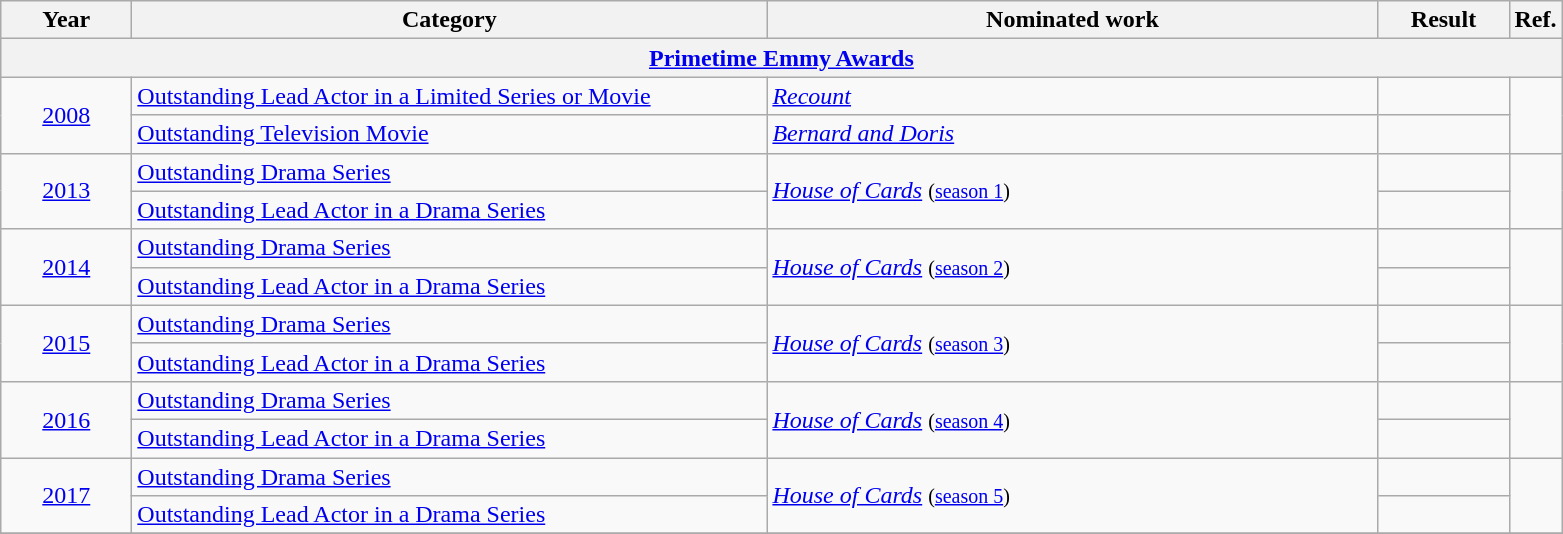<table class=wikitable>
<tr>
<th scope="col" style="width:5em;">Year</th>
<th scope="col" style="width:26em;">Category</th>
<th scope="col" style="width:25em;">Nominated work</th>
<th scope="col" style="width:5em;">Result</th>
<th>Ref.</th>
</tr>
<tr>
<th colspan=5><a href='#'>Primetime Emmy Awards</a></th>
</tr>
<tr>
<td style="text-align:center;", rowspan="2"><a href='#'>2008</a></td>
<td><a href='#'>Outstanding Lead Actor in a Limited Series or Movie</a></td>
<td><em><a href='#'>Recount</a></em></td>
<td></td>
<td rowspan=2></td>
</tr>
<tr>
<td><a href='#'>Outstanding Television Movie</a></td>
<td><em><a href='#'>Bernard and Doris</a></em></td>
<td></td>
</tr>
<tr>
<td style="text-align:center;", rowspan="2"><a href='#'>2013</a></td>
<td><a href='#'>Outstanding Drama Series</a></td>
<td rowspan=2><em><a href='#'>House of Cards</a></em> <small> (<a href='#'>season 1</a>) </small></td>
<td></td>
<td rowspan=2></td>
</tr>
<tr>
<td><a href='#'>Outstanding Lead Actor in a Drama Series</a></td>
<td></td>
</tr>
<tr>
<td style="text-align:center;", rowspan="2"><a href='#'>2014</a></td>
<td><a href='#'>Outstanding Drama Series</a></td>
<td rowspan=2><em><a href='#'>House of Cards</a></em> <small> (<a href='#'>season 2</a>) </small></td>
<td></td>
<td rowspan=2></td>
</tr>
<tr>
<td><a href='#'>Outstanding Lead Actor in a Drama Series</a></td>
<td></td>
</tr>
<tr>
<td style="text-align:center;", rowspan="2"><a href='#'>2015</a></td>
<td><a href='#'>Outstanding Drama Series</a></td>
<td rowspan=2><em><a href='#'>House of Cards</a></em> <small> (<a href='#'>season 3</a>) </small></td>
<td></td>
<td rowspan=2></td>
</tr>
<tr>
<td><a href='#'>Outstanding Lead Actor in a Drama Series</a></td>
<td></td>
</tr>
<tr>
<td style="text-align:center;", rowspan="2"><a href='#'>2016</a></td>
<td><a href='#'>Outstanding Drama Series</a></td>
<td rowspan=2><em><a href='#'>House of Cards</a></em> <small> (<a href='#'>season 4</a>) </small></td>
<td></td>
<td rowspan=2></td>
</tr>
<tr>
<td><a href='#'>Outstanding Lead Actor in a Drama Series</a></td>
<td></td>
</tr>
<tr>
<td style="text-align:center;", rowspan="2"><a href='#'>2017</a></td>
<td><a href='#'>Outstanding Drama Series</a></td>
<td rowspan=2><em><a href='#'>House of Cards</a></em> <small> (<a href='#'>season 5</a>) </small></td>
<td></td>
<td rowspan=2></td>
</tr>
<tr>
<td><a href='#'>Outstanding Lead Actor in a Drama Series</a></td>
<td></td>
</tr>
<tr>
</tr>
</table>
